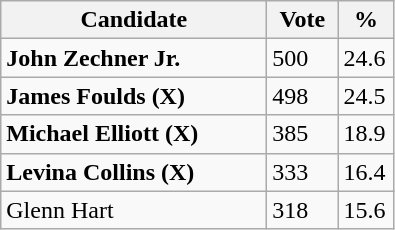<table class="wikitable">
<tr>
<th bgcolor="#DDDDFF" width="170px">Candidate</th>
<th bgcolor="#DDDDFF" width="40px">Vote</th>
<th bgcolor="#DDDDFF" width="30px">%</th>
</tr>
<tr>
<td><strong>John Zechner Jr.</strong></td>
<td>500</td>
<td>24.6</td>
</tr>
<tr>
<td><strong>James Foulds (X)</strong></td>
<td>498</td>
<td>24.5</td>
</tr>
<tr>
<td><strong>Michael Elliott (X)</strong></td>
<td>385</td>
<td>18.9</td>
</tr>
<tr>
<td><strong>Levina Collins (X)</strong></td>
<td>333</td>
<td>16.4</td>
</tr>
<tr>
<td>Glenn Hart</td>
<td>318</td>
<td>15.6</td>
</tr>
</table>
